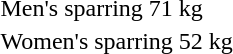<table>
<tr>
<td>Men's sparring 71 kg</td>
<td nowrap></td>
<td></td>
<td></td>
</tr>
<tr>
<td>Women's sparring 52 kg</td>
<td></td>
<td nowrap></td>
<td nowrap></td>
</tr>
</table>
